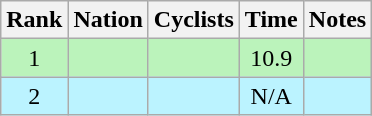<table class="wikitable sortable" style="text-align:center">
<tr>
<th>Rank</th>
<th>Nation</th>
<th>Cyclists</th>
<th>Time</th>
<th>Notes</th>
</tr>
<tr bgcolor=bbf3bb>
<td>1</td>
<td align=left></td>
<td align=left></td>
<td>10.9</td>
<td></td>
</tr>
<tr bgcolor=bbf3ff>
<td>2</td>
<td align=left></td>
<td align=left></td>
<td>N/A</td>
<td></td>
</tr>
</table>
